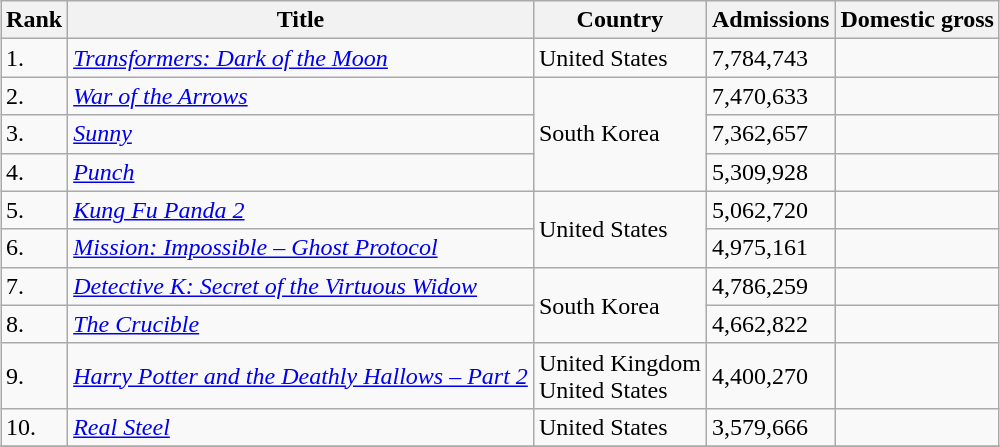<table class="wikitable sortable" style="margin:auto; margin:auto;">
<tr>
<th>Rank</th>
<th>Title</th>
<th>Country</th>
<th>Admissions</th>
<th>Domestic gross</th>
</tr>
<tr>
<td>1.</td>
<td><em><a href='#'>Transformers: Dark of the Moon</a></em></td>
<td>United States</td>
<td>7,784,743</td>
<td></td>
</tr>
<tr>
<td>2.</td>
<td><em><a href='#'>War of the Arrows</a></em></td>
<td rowspan=3>South Korea</td>
<td>7,470,633</td>
<td></td>
</tr>
<tr>
<td>3.</td>
<td><em><a href='#'>Sunny</a></em></td>
<td>7,362,657</td>
<td></td>
</tr>
<tr>
<td>4.</td>
<td><em><a href='#'>Punch</a></em></td>
<td>5,309,928</td>
<td></td>
</tr>
<tr>
<td>5.</td>
<td><em><a href='#'>Kung Fu Panda 2</a></em></td>
<td rowspan=2>United States</td>
<td>5,062,720</td>
<td></td>
</tr>
<tr>
<td>6.</td>
<td><em><a href='#'>Mission: Impossible – Ghost Protocol</a></em></td>
<td>4,975,161</td>
<td></td>
</tr>
<tr>
<td>7.</td>
<td><em><a href='#'>Detective K: Secret of the Virtuous Widow</a></em></td>
<td rowspan=2>South Korea</td>
<td>4,786,259</td>
<td></td>
</tr>
<tr>
<td>8.</td>
<td><em><a href='#'>The Crucible</a></em></td>
<td>4,662,822</td>
<td></td>
</tr>
<tr>
<td>9.</td>
<td><em><a href='#'>Harry Potter and the Deathly Hallows – Part 2</a></em></td>
<td>United Kingdom<br>United States</td>
<td>4,400,270</td>
<td></td>
</tr>
<tr>
<td>10.</td>
<td><em><a href='#'>Real Steel</a></em></td>
<td>United States</td>
<td>3,579,666</td>
<td></td>
</tr>
<tr>
</tr>
</table>
